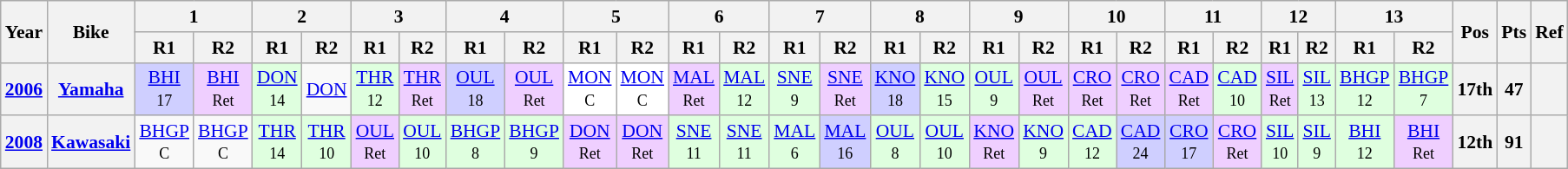<table class="wikitable" style="text-align:center; font-size:90%">
<tr>
<th valign="middle" rowspan=2>Year</th>
<th valign="middle" rowspan=2>Bike</th>
<th colspan=2>1</th>
<th colspan=2>2</th>
<th colspan=2>3</th>
<th colspan=2>4</th>
<th colspan=2>5</th>
<th colspan=2>6</th>
<th colspan=2>7</th>
<th colspan=2>8</th>
<th colspan=2>9</th>
<th colspan=2>10</th>
<th colspan=2>11</th>
<th colspan=2>12</th>
<th colspan=2>13</th>
<th rowspan=2>Pos</th>
<th rowspan=2>Pts</th>
<th rowspan=2>Ref</th>
</tr>
<tr>
<th>R1</th>
<th>R2</th>
<th>R1</th>
<th>R2</th>
<th>R1</th>
<th>R2</th>
<th>R1</th>
<th>R2</th>
<th>R1</th>
<th>R2</th>
<th>R1</th>
<th>R2</th>
<th>R1</th>
<th>R2</th>
<th>R1</th>
<th>R2</th>
<th>R1</th>
<th>R2</th>
<th>R1</th>
<th>R2</th>
<th>R1</th>
<th>R2</th>
<th>R1</th>
<th>R2</th>
<th>R1</th>
<th>R2</th>
</tr>
<tr>
<th><a href='#'>2006</a></th>
<th><a href='#'>Yamaha</a></th>
<td style="background:#CFCFFF;"><a href='#'>BHI</a><br><small>17</small></td>
<td style="background:#EFCFFF;"><a href='#'>BHI</a><br><small>Ret</small></td>
<td style="background:#DFFFDF;"><a href='#'>DON</a><br><small>14</small></td>
<td><a href='#'>DON</a></td>
<td style="background:#DFFFDF;"><a href='#'>THR</a><br><small>12</small></td>
<td style="background:#EFCFFF;"><a href='#'>THR</a><br><small>Ret</small></td>
<td style="background:#CFCFFF;"><a href='#'>OUL</a><br><small>18</small></td>
<td style="background:#EFCFFF;"><a href='#'>OUL</a><br><small>Ret</small></td>
<td style="background:#FFFFFF;"><a href='#'>MON</a><br><small>C</small></td>
<td style="background:#FFFFFF;"><a href='#'>MON</a><br><small>C</small></td>
<td style="background:#EFCFFF;"><a href='#'>MAL</a><br><small>Ret</small></td>
<td style="background:#DFFFDF;"><a href='#'>MAL</a><br><small>12</small></td>
<td style="background:#DFFFDF;"><a href='#'>SNE</a><br><small>9</small></td>
<td style="background:#EFCFFF;"><a href='#'>SNE</a><br><small>Ret</small></td>
<td style="background:#CFCFFF;"><a href='#'>KNO</a><br><small>18</small></td>
<td style="background:#DFFFDF;"><a href='#'>KNO</a><br><small>15</small></td>
<td style="background:#DFFFDF;"><a href='#'>OUL</a><br><small>9</small></td>
<td style="background:#EFCFFF;"><a href='#'>OUL</a><br><small>Ret</small></td>
<td style="background:#EFCFFF;"><a href='#'>CRO</a><br><small>Ret</small></td>
<td style="background:#EFCFFF;"><a href='#'>CRO</a><br><small>Ret</small></td>
<td style="background:#EFCFFF;"><a href='#'>CAD</a><br><small>Ret</small></td>
<td style="background:#DFFFDF;"><a href='#'>CAD</a><br><small>10</small></td>
<td style="background:#EFCFFF;"><a href='#'>SIL</a><br><small>Ret</small></td>
<td style="background:#DFFFDF;"><a href='#'>SIL</a><br><small>13</small></td>
<td style="background:#DFFFDF;"><a href='#'>BHGP</a><br><small>12</small></td>
<td style="background:#DFFFDF;"><a href='#'>BHGP</a><br><small>7</small></td>
<th>17th</th>
<th>47</th>
<th></th>
</tr>
<tr>
<th><a href='#'>2008</a></th>
<th><a href='#'>Kawasaki</a></th>
<td><a href='#'>BHGP</a><br><small>C</small></td>
<td><a href='#'>BHGP</a><br><small>C</small></td>
<td style="background:#DFFFDF;"><a href='#'>THR</a><br><small>14</small></td>
<td style="background:#DFFFDF;"><a href='#'>THR</a><br><small>10</small></td>
<td style="background:#EFCFFF;"><a href='#'>OUL</a><br><small>Ret</small></td>
<td style="background:#DFFFDF;"><a href='#'>OUL</a><br><small>10</small></td>
<td style="background:#DFFFDF;"><a href='#'>BHGP</a><br><small>8</small></td>
<td style="background:#DFFFDF;"><a href='#'>BHGP</a><br><small>9</small></td>
<td style="background:#EFCFFF;"><a href='#'>DON</a><br><small>Ret</small></td>
<td style="background:#EFCFFF;"><a href='#'>DON</a><br><small>Ret</small></td>
<td style="background:#DFFFDF;"><a href='#'>SNE</a><br><small>11</small></td>
<td style="background:#DFFFDF;"><a href='#'>SNE</a><br><small>11</small></td>
<td style="background:#DFFFDF;"><a href='#'>MAL</a><br><small>6</small></td>
<td style="background:#CFCFFF;"><a href='#'>MAL</a><br><small>16</small></td>
<td style="background:#DFFFDF;"><a href='#'>OUL</a><br><small>8</small></td>
<td style="background:#DFFFDF;"><a href='#'>OUL</a><br><small>10</small></td>
<td style="background:#EFCFFF;"><a href='#'>KNO</a><br><small>Ret</small></td>
<td style="background:#DFFFDF;"><a href='#'>KNO</a><br><small>9</small></td>
<td style="background:#DFFFDF;"><a href='#'>CAD</a><br><small>12</small></td>
<td style="background:#CFCFFF;"><a href='#'>CAD</a><br><small>24</small></td>
<td style="background:#CFCFFF;"><a href='#'>CRO</a><br><small>17</small></td>
<td style="background:#EFCFFF;"><a href='#'>CRO</a><br><small>Ret</small></td>
<td style="background:#DFFFDF;"><a href='#'>SIL</a><br><small>10</small></td>
<td style="background:#DFFFDF;"><a href='#'>SIL</a><br><small>9</small></td>
<td style="background:#DFFFDF;"><a href='#'>BHI</a><br><small>12</small></td>
<td style="background:#EFCFFF;"><a href='#'>BHI</a><br><small>Ret</small></td>
<th>12th</th>
<th>91</th>
<th></th>
</tr>
</table>
